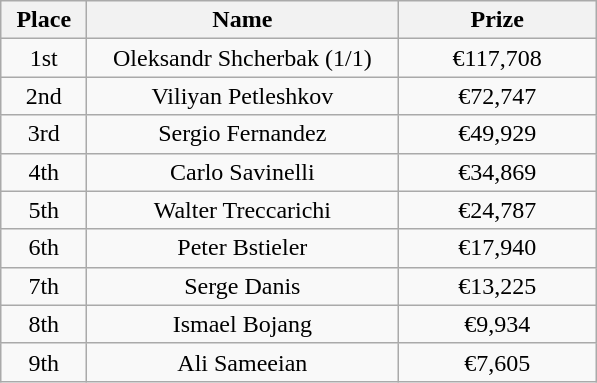<table class="wikitable">
<tr>
<th width="50">Place</th>
<th width="200">Name</th>
<th width="125">Prize</th>
</tr>
<tr>
<td align="center">1st</td>
<td align="center">Oleksandr Shcherbak (1/1)</td>
<td align="center">€117,708</td>
</tr>
<tr>
<td align="center">2nd</td>
<td align="center">Viliyan Petleshkov</td>
<td align="center">€72,747</td>
</tr>
<tr>
<td align="center">3rd</td>
<td align="center">Sergio Fernandez</td>
<td align="center">€49,929</td>
</tr>
<tr>
<td align="center">4th</td>
<td align="center">Carlo Savinelli</td>
<td align="center">€34,869</td>
</tr>
<tr>
<td align="center">5th</td>
<td align="center">Walter Treccarichi</td>
<td align="center">€24,787</td>
</tr>
<tr>
<td align="center">6th</td>
<td align="center">Peter Bstieler</td>
<td align="center">€17,940</td>
</tr>
<tr>
<td align="center">7th</td>
<td align="center">Serge Danis</td>
<td align="center">€13,225</td>
</tr>
<tr>
<td align="center">8th</td>
<td align="center">Ismael Bojang</td>
<td align="center">€9,934</td>
</tr>
<tr>
<td align="center">9th</td>
<td align="center">Ali Sameeian</td>
<td align="center">€7,605</td>
</tr>
</table>
